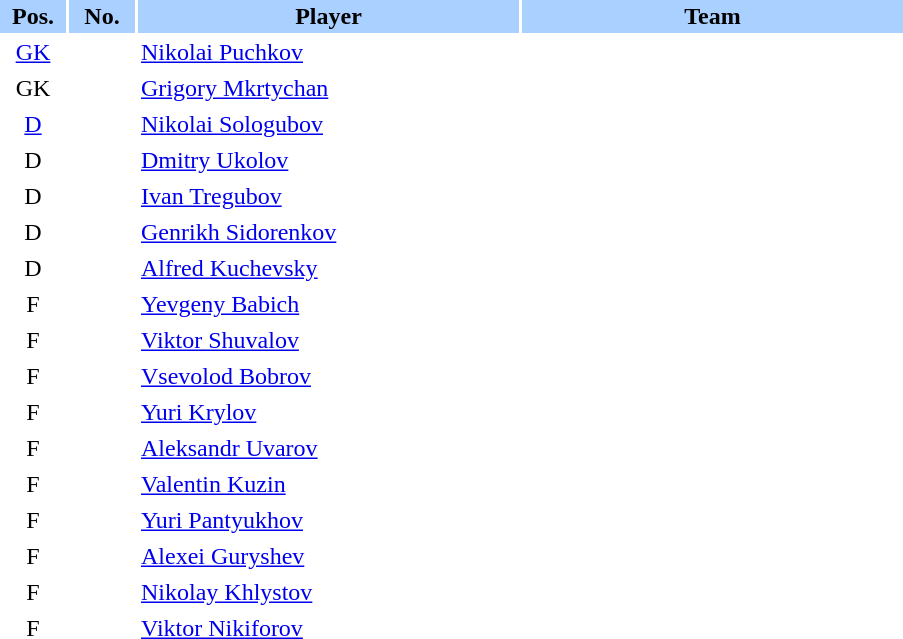<table border="0" cellspacing="2" cellpadding="2">
<tr bgcolor=AAD0FF>
<th width=40>Pos.</th>
<th width=40>No.</th>
<th width=250>Player</th>
<th width=250>Team</th>
</tr>
<tr>
<td style="text-align:center;"><a href='#'>GK</a></td>
<td style="text-align:center;"></td>
<td><a href='#'>Nikolai Puchkov</a></td>
</tr>
<tr>
<td style="text-align:center;">GK</td>
<td style="text-align:center;"></td>
<td><a href='#'>Grigory Mkrtychan</a></td>
</tr>
<tr>
<td style="text-align:center;"><a href='#'>D</a></td>
<td style="text-align:center;"></td>
<td><a href='#'>Nikolai Sologubov</a></td>
</tr>
<tr>
<td style="text-align:center;">D</td>
<td style="text-align:center;"></td>
<td><a href='#'>Dmitry Ukolov</a></td>
</tr>
<tr>
<td style="text-align:center;">D</td>
<td style="text-align:center;"></td>
<td><a href='#'>Ivan Tregubov</a></td>
</tr>
<tr>
<td style="text-align:center;">D</td>
<td style="text-align:center;"></td>
<td><a href='#'>Genrikh Sidorenkov</a></td>
</tr>
<tr>
<td style="text-align:center;">D</td>
<td style="text-align:center;"></td>
<td><a href='#'>Alfred Kuchevsky</a></td>
</tr>
<tr>
<td style="text-align:center;">F</td>
<td style="text-align:center;"></td>
<td><a href='#'>Yevgeny Babich</a></td>
</tr>
<tr>
<td style="text-align:center;">F</td>
<td style="text-align:center;"></td>
<td><a href='#'>Viktor Shuvalov</a></td>
</tr>
<tr>
<td style="text-align:center;">F</td>
<td style="text-align:center;"></td>
<td><a href='#'>Vsevolod Bobrov</a></td>
</tr>
<tr>
<td style="text-align:center;">F</td>
<td style="text-align:center;"></td>
<td><a href='#'>Yuri Krylov</a></td>
</tr>
<tr>
<td style="text-align:center;">F</td>
<td style="text-align:center;"></td>
<td><a href='#'>Aleksandr Uvarov</a></td>
</tr>
<tr>
<td style="text-align:center;">F</td>
<td style="text-align:center;"></td>
<td><a href='#'>Valentin Kuzin</a></td>
</tr>
<tr>
<td style="text-align:center;">F</td>
<td style="text-align:center;"></td>
<td><a href='#'>Yuri Pantyukhov</a></td>
</tr>
<tr>
<td style="text-align:center;">F</td>
<td style="text-align:center;"></td>
<td><a href='#'>Alexei Guryshev</a></td>
</tr>
<tr>
<td style="text-align:center;">F</td>
<td style="text-align:center;"></td>
<td><a href='#'>Nikolay Khlystov</a></td>
</tr>
<tr>
<td style="text-align:center;">F</td>
<td style="text-align:center;"></td>
<td><a href='#'>Viktor Nikiforov</a></td>
</tr>
</table>
